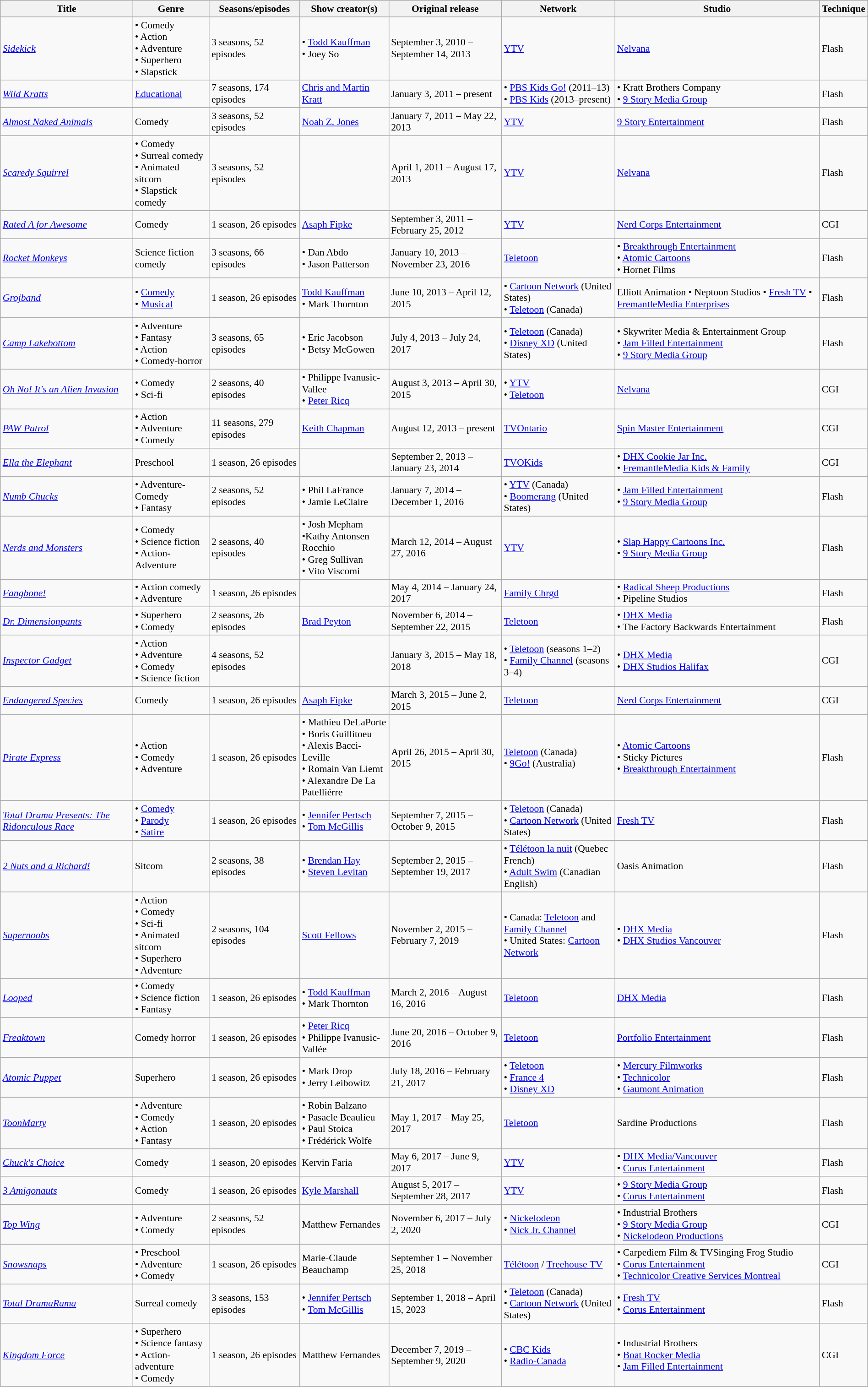<table class="wikitable sortable" style="text-align: left; font-size:90%; width:100%;">
<tr>
<th>Title</th>
<th>Genre</th>
<th>Seasons/episodes</th>
<th>Show creator(s)</th>
<th>Original release</th>
<th>Network</th>
<th>Studio</th>
<th>Technique</th>
</tr>
<tr>
<td><em><a href='#'>Sidekick</a></em></td>
<td>• Comedy<br>• Action<br>• Adventure<br>• Superhero<br>• Slapstick</td>
<td>3 seasons, 52 episodes</td>
<td>• <a href='#'>Todd Kauffman</a><br>• Joey So</td>
<td>September 3, 2010 – September 14, 2013</td>
<td><a href='#'>YTV</a></td>
<td><a href='#'>Nelvana</a></td>
<td>Flash</td>
</tr>
<tr>
<td><em><a href='#'>Wild Kratts</a></em></td>
<td><a href='#'>Educational</a></td>
<td>7 seasons, 174 episodes</td>
<td><a href='#'>Chris and Martin Kratt</a></td>
<td>January 3, 2011 – present</td>
<td>• <a href='#'>PBS Kids Go!</a> (2011–13)<br>• <a href='#'>PBS Kids</a> (2013–present)</td>
<td>• Kratt Brothers Company<br>• <a href='#'>9 Story Media Group</a></td>
<td>Flash</td>
</tr>
<tr>
<td><em><a href='#'>Almost Naked Animals</a></em></td>
<td>Comedy</td>
<td>3 seasons, 52 episodes</td>
<td><a href='#'>Noah Z. Jones</a></td>
<td>January 7, 2011 – May 22, 2013</td>
<td><a href='#'>YTV</a></td>
<td><a href='#'>9 Story Entertainment</a></td>
<td>Flash</td>
</tr>
<tr>
<td><em><a href='#'>Scaredy Squirrel</a></em></td>
<td>• Comedy<br>• Surreal comedy<br>• Animated sitcom<br>• Slapstick comedy</td>
<td>3 seasons, 52 episodes</td>
<td></td>
<td>April 1, 2011 – August 17, 2013</td>
<td><a href='#'>YTV</a></td>
<td><a href='#'>Nelvana</a></td>
<td>Flash</td>
</tr>
<tr>
<td><em><a href='#'>Rated A for Awesome</a></em></td>
<td>Comedy</td>
<td>1 season, 26 episodes</td>
<td><a href='#'>Asaph Fipke</a></td>
<td>September 3, 2011 – February 25, 2012</td>
<td><a href='#'>YTV</a></td>
<td><a href='#'>Nerd Corps Entertainment</a></td>
<td>CGI</td>
</tr>
<tr>
<td><em><a href='#'>Rocket Monkeys</a></em></td>
<td>Science fiction comedy</td>
<td>3 seasons, 66 episodes</td>
<td>• Dan Abdo<br>• Jason Patterson</td>
<td>January 10, 2013 – November 23, 2016</td>
<td><a href='#'>Teletoon</a></td>
<td>• <a href='#'>Breakthrough Entertainment</a><br>• <a href='#'>Atomic Cartoons</a><br>• Hornet Films</td>
<td>Flash</td>
</tr>
<tr>
<td><em><a href='#'>Grojband</a></em></td>
<td>• <a href='#'>Comedy</a><br>• <a href='#'>Musical</a></td>
<td>1 season, 26 episodes</td>
<td><a href='#'>Todd Kauffman</a> <br>• Mark Thornton</td>
<td>June 10, 2013 – April 12, 2015</td>
<td>• <a href='#'>Cartoon Network</a> (United States) <br>• <a href='#'>Teletoon</a> (Canada)</td>
<td>Elliott Animation • Neptoon Studios • <a href='#'>Fresh TV</a> • <a href='#'>FremantleMedia Enterprises</a></td>
<td>Flash</td>
</tr>
<tr>
<td><em><a href='#'>Camp Lakebottom</a></em></td>
<td>• Adventure<br>• Fantasy<br>• Action<br>• Comedy-horror</td>
<td>3 seasons, 65 episodes</td>
<td>• Eric Jacobson<br>• Betsy McGowen</td>
<td>July 4, 2013 – July 24, 2017</td>
<td>• <a href='#'>Teletoon</a> (Canada)<br>• <a href='#'>Disney XD</a> (United States)</td>
<td>• Skywriter Media & Entertainment Group<br>• <a href='#'>Jam Filled Entertainment</a><br>• <a href='#'>9 Story Media Group</a></td>
<td>Flash</td>
</tr>
<tr>
<td><em><a href='#'>Oh No! It's an Alien Invasion</a></em></td>
<td>• Comedy<br>• Sci-fi</td>
<td>2 seasons, 40 episodes</td>
<td>• Philippe Ivanusic-Vallee<br>• <a href='#'>Peter Ricq</a></td>
<td>August 3, 2013 – April 30, 2015</td>
<td>• <a href='#'>YTV</a><br>• <a href='#'>Teletoon</a></td>
<td><a href='#'>Nelvana</a></td>
<td>CGI</td>
</tr>
<tr>
<td><em><a href='#'>PAW Patrol</a></em></td>
<td>• Action<br>• Adventure<br>• Comedy</td>
<td>11 seasons, 279 episodes</td>
<td><a href='#'>Keith Chapman</a></td>
<td>August 12, 2013 – present</td>
<td><a href='#'>TVOntario</a></td>
<td><a href='#'>Spin Master Entertainment</a></td>
<td>CGI</td>
</tr>
<tr>
<td><em><a href='#'>Ella the Elephant</a></em></td>
<td>Preschool</td>
<td>1 season, 26 episodes</td>
<td></td>
<td>September 2, 2013 – January 23, 2014</td>
<td><a href='#'>TVOKids</a></td>
<td>• <a href='#'>DHX Cookie Jar Inc.</a><br>• <a href='#'>FremantleMedia Kids & Family</a></td>
<td>CGI</td>
</tr>
<tr>
<td><em><a href='#'>Numb Chucks</a></em></td>
<td>• Adventure-Comedy<br>• Fantasy</td>
<td>2 seasons, 52 episodes</td>
<td>• Phil LaFrance<br>• Jamie LeClaire</td>
<td>January 7, 2014 – December 1, 2016</td>
<td>• <a href='#'> YTV</a> (Canada)<br>• <a href='#'>Boomerang</a> (United States)</td>
<td>• <a href='#'>Jam Filled Entertainment</a><br>• <a href='#'>9 Story Media Group</a></td>
<td>Flash</td>
</tr>
<tr>
<td><em><a href='#'>Nerds and Monsters</a></em></td>
<td>• Comedy<br>• Science fiction<br>• Action-Adventure</td>
<td>2 seasons, 40 episodes</td>
<td>• Josh Mepham<br> •Kathy Antonsen Rocchio<br>• Greg Sullivan<br>• Vito Viscomi</td>
<td>March 12, 2014 – August 27, 2016</td>
<td><a href='#'>YTV</a></td>
<td>• <a href='#'>Slap Happy Cartoons Inc.</a><br>• <a href='#'>9 Story Media Group</a></td>
<td>Flash</td>
</tr>
<tr>
<td><em><a href='#'>Fangbone!</a></em></td>
<td>• Action comedy<br>• Adventure</td>
<td>1 season, 26 episodes</td>
<td></td>
<td>May 4, 2014 – January 24, 2017</td>
<td><a href='#'>Family Chrgd</a></td>
<td>• <a href='#'>Radical Sheep Productions</a><br>• Pipeline Studios</td>
<td>Flash</td>
</tr>
<tr>
<td><em><a href='#'>Dr. Dimensionpants</a></em></td>
<td>• Superhero<br>• Comedy</td>
<td>2 seasons, 26 episodes</td>
<td><a href='#'>Brad Peyton</a></td>
<td>November 6, 2014 –September 22, 2015</td>
<td><a href='#'>Teletoon</a></td>
<td>• <a href='#'>DHX Media</a><br>• The Factory Backwards Entertainment</td>
<td>Flash</td>
</tr>
<tr>
<td><em><a href='#'>Inspector Gadget</a></em></td>
<td>• Action<br>• Adventure<br>• Comedy<br>• Science fiction</td>
<td>4 seasons, 52 episodes</td>
<td></td>
<td>January 3, 2015 – May 18, 2018</td>
<td>• <a href='#'>Teletoon</a> (seasons 1–2)<br>• <a href='#'>Family Channel</a> (seasons 3–4)</td>
<td>• <a href='#'>DHX Media</a><br>• <a href='#'>DHX Studios Halifax</a></td>
<td>CGI</td>
</tr>
<tr>
<td><em><a href='#'>Endangered Species</a></em></td>
<td>Comedy</td>
<td>1 season, 26 episodes</td>
<td><a href='#'>Asaph Fipke</a></td>
<td>March 3, 2015 – June 2, 2015</td>
<td><a href='#'>Teletoon</a></td>
<td><a href='#'>Nerd Corps Entertainment</a></td>
<td>CGI</td>
</tr>
<tr>
<td><em><a href='#'>Pirate Express</a></em></td>
<td>• Action<br>• Comedy<br>• Adventure</td>
<td>1 season, 26 episodes</td>
<td>• Mathieu DeLaPorte<br>• Boris Guillitoeu<br>• Alexis Bacci-Leville<br>• Romain Van Liemt<br>• Alexandre De La Patelliérre</td>
<td>April 26, 2015 – April 30, 2015</td>
<td><a href='#'>Teletoon</a> (Canada)<br>• <a href='#'>9Go!</a> (Australia)</td>
<td>• <a href='#'>Atomic Cartoons</a><br>• Sticky Pictures<br>• <a href='#'>Breakthrough Entertainment</a></td>
<td>Flash</td>
</tr>
<tr>
<td><em><a href='#'>Total Drama Presents: The Ridonculous Race</a></em></td>
<td>• <a href='#'>Comedy</a><br>• <a href='#'>Parody</a><br>• <a href='#'>Satire</a></td>
<td>1 season, 26 episodes</td>
<td>• <a href='#'>Jennifer Pertsch</a><br>• <a href='#'>Tom McGillis</a></td>
<td>September 7, 2015 – October 9, 2015</td>
<td>• <a href='#'>Teletoon</a> (Canada)<br>• <a href='#'>Cartoon Network</a> (United States)</td>
<td><a href='#'>Fresh TV</a></td>
<td>Flash</td>
</tr>
<tr>
<td><em><a href='#'>2 Nuts and a Richard!</a></em></td>
<td>Sitcom</td>
<td>2 seasons, 38 episodes</td>
<td>• <a href='#'>Brendan Hay</a><br>• <a href='#'>Steven Levitan</a></td>
<td>September 2, 2015 – September 19, 2017</td>
<td>• <a href='#'>Télétoon la nuit</a> (Quebec French)<br>• <a href='#'>Adult Swim</a> (Canadian English)</td>
<td>Oasis Animation</td>
<td>Flash</td>
</tr>
<tr>
<td><em><a href='#'>Supernoobs</a></em></td>
<td>• Action<br>• Comedy<br>• Sci-fi<br>• Animated sitcom<br>• Superhero<br>• Adventure</td>
<td>2 seasons, 104 episodes</td>
<td><a href='#'>Scott Fellows</a></td>
<td>November 2, 2015 – February 7, 2019</td>
<td>• Canada: <a href='#'>Teletoon</a> and <a href='#'>Family Channel</a><br>• United States: <a href='#'>Cartoon Network</a></td>
<td>• <a href='#'>DHX Media</a><br>• <a href='#'>DHX Studios Vancouver</a></td>
<td>Flash</td>
</tr>
<tr>
<td><em><a href='#'>Looped</a></em></td>
<td>• Comedy<br>• Science fiction<br>• Fantasy</td>
<td>1 season, 26 episodes</td>
<td>• <a href='#'>Todd Kauffman</a><br>• Mark Thornton</td>
<td>March 2, 2016 – August 16, 2016</td>
<td><a href='#'>Teletoon</a></td>
<td><a href='#'>DHX Media</a></td>
<td>Flash</td>
</tr>
<tr>
<td><em><a href='#'>Freaktown</a></em></td>
<td>Comedy horror</td>
<td>1 season, 26 episodes</td>
<td>• <a href='#'>Peter Ricq</a><br>• Philippe Ivanusic-Vallée</td>
<td>June 20, 2016 – October 9, 2016</td>
<td><a href='#'>Teletoon</a></td>
<td><a href='#'>Portfolio Entertainment</a></td>
<td>Flash</td>
</tr>
<tr>
<td><em><a href='#'>Atomic Puppet</a></em></td>
<td>Superhero</td>
<td>1 season, 26 episodes</td>
<td>• Mark Drop<br>• Jerry Leibowitz</td>
<td>July 18, 2016 – February 21, 2017</td>
<td>• <a href='#'>Teletoon</a><br>• <a href='#'>France 4</a><br>• <a href='#'>Disney XD</a></td>
<td>• <a href='#'>Mercury Filmworks</a><br>• <a href='#'>Technicolor</a><br>• <a href='#'>Gaumont Animation</a></td>
<td>Flash</td>
</tr>
<tr>
<td><em><a href='#'>ToonMarty</a></em></td>
<td>• Adventure<br>• Comedy<br>• Action<br>• Fantasy</td>
<td>1 season, 20 episodes</td>
<td>• Robin Balzano<br>• Pasacle Beaulieu<br>• Paul Stoica<br>• Frédérick Wolfe</td>
<td>May 1, 2017 – May 25, 2017</td>
<td><a href='#'>Teletoon</a></td>
<td>Sardine Productions</td>
<td>Flash</td>
</tr>
<tr>
<td><em><a href='#'>Chuck's Choice</a></em></td>
<td>Comedy</td>
<td>1 season, 20 episodes</td>
<td>Kervin Faria</td>
<td>May 6, 2017 – June 9, 2017</td>
<td><a href='#'>YTV</a></td>
<td>• <a href='#'>DHX Media/Vancouver</a><br>• <a href='#'>Corus Entertainment</a></td>
<td>Flash</td>
</tr>
<tr>
<td><em><a href='#'>3 Amigonauts</a></em></td>
<td>Comedy</td>
<td>1 season, 26 episodes</td>
<td><a href='#'>Kyle Marshall</a></td>
<td>August 5, 2017 – September 28, 2017</td>
<td><a href='#'>YTV</a></td>
<td>• <a href='#'>9 Story Media Group</a><br>• <a href='#'>Corus Entertainment</a></td>
<td>Flash</td>
</tr>
<tr>
<td><em><a href='#'>Top Wing</a></em></td>
<td>• Adventure<br>• Comedy</td>
<td>2 seasons, 52 episodes</td>
<td>Matthew Fernandes</td>
<td>November 6, 2017 – July 2, 2020</td>
<td>• <a href='#'>Nickelodeon</a><br>• <a href='#'>Nick Jr. Channel</a></td>
<td>• Industrial Brothers<br>• <a href='#'>9 Story Media Group</a><br>• <a href='#'>Nickelodeon Productions</a></td>
<td>CGI</td>
</tr>
<tr>
<td><em><a href='#'>Snowsnaps</a></em></td>
<td>• Preschool<br>• Adventure<br>• Comedy</td>
<td>1 season, 26 episodes</td>
<td>Marie-Claude Beauchamp</td>
<td>September 1 – November 25, 2018</td>
<td><a href='#'>Télétoon</a> / <a href='#'>Treehouse TV</a></td>
<td>• Carpediem Film & TVSinging Frog Studio<br>• <a href='#'>Corus Entertainment</a><br>• <a href='#'>Technicolor Creative Services Montreal</a></td>
<td>CGI</td>
</tr>
<tr>
<td><em><a href='#'>Total DramaRama</a></em></td>
<td>Surreal comedy</td>
<td>3 seasons, 153 episodes</td>
<td>• <a href='#'>Jennifer Pertsch</a><br>• <a href='#'>Tom McGillis</a></td>
<td>September 1, 2018 – April 15, 2023</td>
<td>• <a href='#'>Teletoon</a> (Canada)<br>• <a href='#'>Cartoon Network</a> (United States)</td>
<td>• <a href='#'>Fresh TV</a><br>• <a href='#'>Corus Entertainment</a></td>
<td>Flash</td>
</tr>
<tr>
<td><em><a href='#'>Kingdom Force</a></em></td>
<td>• Superhero<br>• Science fantasy<br>• Action-adventure<br>• Comedy</td>
<td>1 season, 26 episodes</td>
<td>Matthew Fernandes</td>
<td>December 7, 2019 – September 9, 2020</td>
<td>• <a href='#'>CBC Kids</a><br>• <a href='#'>Radio-Canada</a></td>
<td>• Industrial Brothers<br>• <a href='#'>Boat Rocker Media</a><br>• <a href='#'>Jam Filled Entertainment</a></td>
<td>CGI</td>
</tr>
</table>
